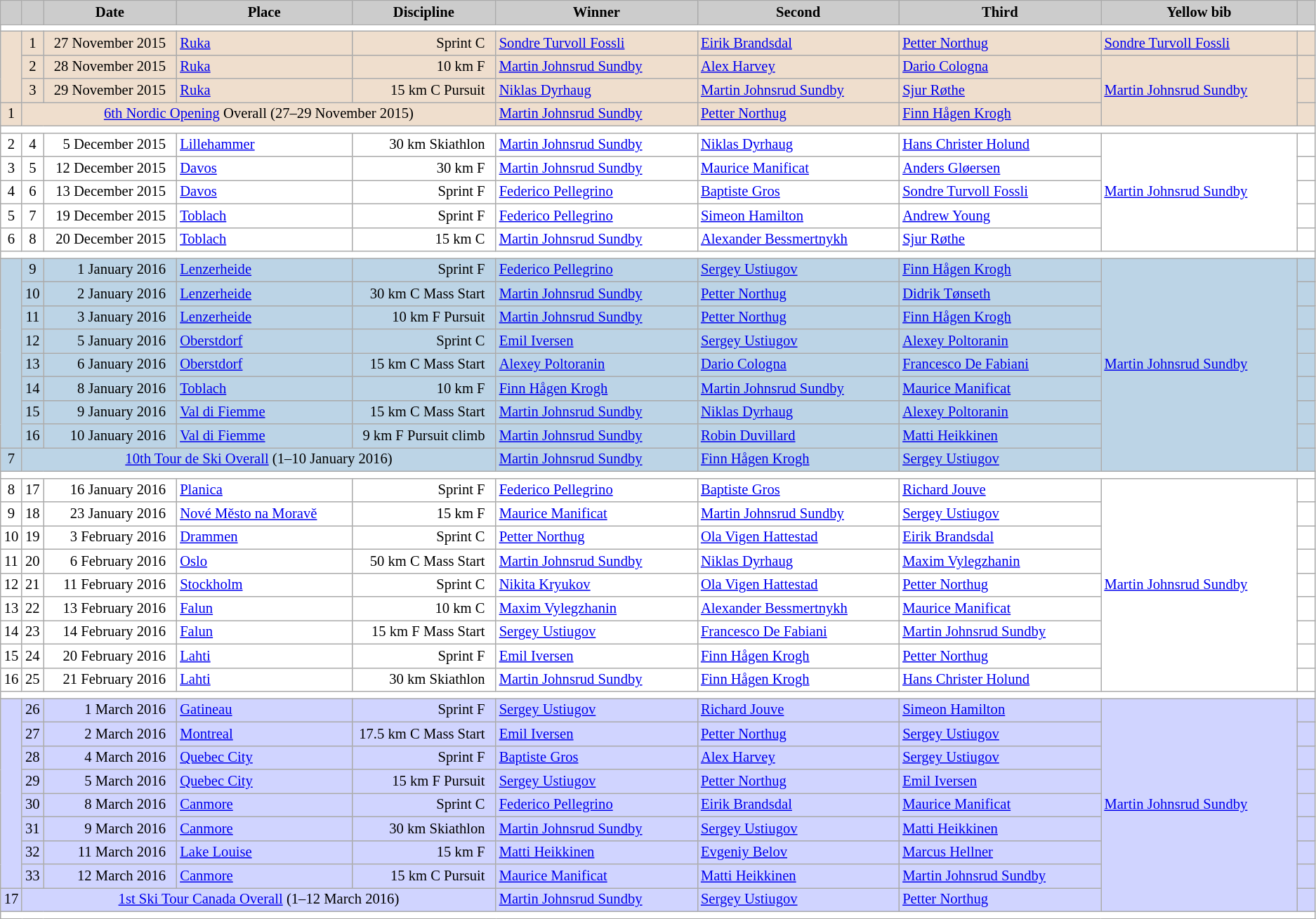<table class="wikitable plainrowheaders" style="background:#fff; font-size:86%; line-height:16px; border:grey solid 1px; border-collapse:collapse;">
<tr>
<th scope="col" style="background:#ccc; width=20 px;"></th>
<th scope="col" style="background:#ccc; width=30 px;"></th>
<th scope="col" style="background:#ccc; width:120px;">Date</th>
<th scope="col" style="background:#ccc; width:160px;">Place</th>
<th scope="col" style="background:#ccc; width:130px;">Discipline</th>
<th scope="col" style="background:#ccc; width:185px;">Winner</th>
<th scope="col" style="background:#ccc; width:185px;">Second</th>
<th scope="col" style="background:#ccc; width:185px;">Third</th>
<th scope="col" style="background:#ccc; width:180px;">Yellow bib</th>
<th scope="col" style="background:#ccc; width:10px;"></th>
</tr>
<tr>
<td colspan=10></td>
</tr>
<tr bgcolor=#EFDECD>
<td rowspan=3></td>
<td align=center>1</td>
<td align=right>27 November 2015  </td>
<td> <a href='#'>Ruka</a></td>
<td align=right>Sprint C  </td>
<td> <a href='#'>Sondre Turvoll Fossli</a></td>
<td> <a href='#'>Eirik Brandsdal</a></td>
<td> <a href='#'>Petter Northug</a></td>
<td> <a href='#'>Sondre Turvoll Fossli</a></td>
<td></td>
</tr>
<tr bgcolor=#EFDECD>
<td align=center>2</td>
<td align=right>28 November 2015  </td>
<td> <a href='#'>Ruka</a></td>
<td align=right>10 km F  </td>
<td> <a href='#'>Martin Johnsrud Sundby</a></td>
<td> <a href='#'>Alex Harvey</a></td>
<td> <a href='#'>Dario Cologna</a></td>
<td rowspan=3> <a href='#'>Martin Johnsrud Sundby</a></td>
<td></td>
</tr>
<tr bgcolor=#EFDECD>
<td align=center>3</td>
<td align=right>29 November 2015  </td>
<td> <a href='#'>Ruka</a></td>
<td align=right>15 km C Pursuit  </td>
<td> <a href='#'>Niklas Dyrhaug</a></td>
<td> <a href='#'>Martin Johnsrud Sundby</a></td>
<td> <a href='#'>Sjur Røthe</a></td>
<td></td>
</tr>
<tr style="background-color: #EFDECD;">
<td align=center>1</td>
<td colspan=4 align=center><a href='#'>6th Nordic Opening</a> Overall (27–29 November 2015)</td>
<td> <a href='#'>Martin Johnsrud Sundby</a></td>
<td> <a href='#'>Petter Northug</a></td>
<td> <a href='#'>Finn Hågen Krogh</a></td>
<td></td>
</tr>
<tr>
<td colspan=10></td>
</tr>
<tr>
<td align=center>2</td>
<td align=center>4</td>
<td align=right>5 December 2015  </td>
<td> <a href='#'>Lillehammer</a></td>
<td align=right>30 km Skiathlon  </td>
<td> <a href='#'>Martin Johnsrud Sundby</a></td>
<td> <a href='#'>Niklas Dyrhaug</a></td>
<td> <a href='#'>Hans Christer Holund</a></td>
<td rowspan=5> <a href='#'>Martin Johnsrud Sundby</a></td>
<td></td>
</tr>
<tr>
<td align=center>3</td>
<td align=center>5</td>
<td align=right>12 December 2015  </td>
<td> <a href='#'>Davos</a></td>
<td align=right>30 km F  </td>
<td> <a href='#'>Martin Johnsrud Sundby</a></td>
<td> <a href='#'>Maurice Manificat</a></td>
<td> <a href='#'>Anders Gløersen</a></td>
<td></td>
</tr>
<tr>
<td align=center>4</td>
<td align=center>6</td>
<td align=right>13 December 2015  </td>
<td> <a href='#'>Davos</a></td>
<td align=right>Sprint F  </td>
<td> <a href='#'>Federico Pellegrino</a></td>
<td> <a href='#'>Baptiste Gros</a></td>
<td> <a href='#'>Sondre Turvoll Fossli</a></td>
<td></td>
</tr>
<tr>
<td align=center>5</td>
<td align=center>7</td>
<td align=right>19 December 2015  </td>
<td> <a href='#'>Toblach</a></td>
<td align=right>Sprint F  </td>
<td> <a href='#'>Federico Pellegrino</a></td>
<td> <a href='#'>Simeon Hamilton</a></td>
<td> <a href='#'>Andrew Young</a></td>
<td></td>
</tr>
<tr>
<td align=center>6</td>
<td align=center>8</td>
<td align=right>20 December 2015  </td>
<td> <a href='#'>Toblach</a></td>
<td align=right>15 km C  </td>
<td> <a href='#'>Martin Johnsrud Sundby</a></td>
<td> <a href='#'>Alexander Bessmertnykh</a></td>
<td> <a href='#'>Sjur Røthe</a></td>
<td></td>
</tr>
<tr>
<td colspan=10></td>
</tr>
<tr bgcolor=#BCD4E6>
<td rowspan=8></td>
<td align=center>9</td>
<td align=right>1 January 2016  </td>
<td> <a href='#'>Lenzerheide</a></td>
<td align=right>Sprint F  </td>
<td> <a href='#'>Federico Pellegrino</a></td>
<td> <a href='#'>Sergey Ustiugov</a></td>
<td> <a href='#'>Finn Hågen Krogh</a></td>
<td rowspan=9> <a href='#'>Martin Johnsrud Sundby</a></td>
<td></td>
</tr>
<tr bgcolor=#BCD4E6>
<td align=center>10</td>
<td align=right>2 January 2016  </td>
<td> <a href='#'>Lenzerheide</a></td>
<td align=right>30 km C Mass Start  </td>
<td> <a href='#'>Martin Johnsrud Sundby</a></td>
<td> <a href='#'>Petter Northug</a></td>
<td> <a href='#'>Didrik Tønseth</a></td>
<td></td>
</tr>
<tr bgcolor=#BCD4E6>
<td align=center>11</td>
<td align=right>3 January 2016  </td>
<td> <a href='#'>Lenzerheide</a></td>
<td align=right>10 km F Pursuit  </td>
<td> <a href='#'>Martin Johnsrud Sundby</a></td>
<td> <a href='#'>Petter Northug</a></td>
<td> <a href='#'>Finn Hågen Krogh</a></td>
<td></td>
</tr>
<tr bgcolor=#BCD4E6>
<td align=center>12</td>
<td align=right>5 January 2016  </td>
<td> <a href='#'>Oberstdorf</a></td>
<td align=right>Sprint C  </td>
<td> <a href='#'>Emil Iversen</a></td>
<td> <a href='#'>Sergey Ustiugov</a></td>
<td> <a href='#'>Alexey Poltoranin</a></td>
<td></td>
</tr>
<tr bgcolor=#BCD4E6>
<td align=center>13</td>
<td align=right>6 January 2016  </td>
<td> <a href='#'>Oberstdorf</a></td>
<td align=right>15 km C Mass Start  </td>
<td> <a href='#'>Alexey Poltoranin</a></td>
<td> <a href='#'>Dario Cologna</a></td>
<td> <a href='#'>Francesco De Fabiani</a></td>
<td></td>
</tr>
<tr bgcolor=#BCD4E6>
<td align=center>14</td>
<td align=right>8 January 2016  </td>
<td> <a href='#'>Toblach</a></td>
<td align=right>10 km F  </td>
<td> <a href='#'>Finn Hågen Krogh</a></td>
<td> <a href='#'>Martin Johnsrud Sundby</a></td>
<td> <a href='#'>Maurice Manificat</a></td>
<td></td>
</tr>
<tr bgcolor=#BCD4E6>
<td align=center>15</td>
<td align=right>9 January 2016  </td>
<td> <a href='#'>Val di Fiemme</a></td>
<td align=right>15 km C Mass Start  </td>
<td> <a href='#'>Martin Johnsrud Sundby</a></td>
<td> <a href='#'>Niklas Dyrhaug</a></td>
<td> <a href='#'>Alexey Poltoranin</a></td>
<td></td>
</tr>
<tr bgcolor=#BCD4E6>
<td align=center>16</td>
<td align=right>10 January 2016  </td>
<td> <a href='#'>Val di Fiemme</a></td>
<td align=right>9 km F Pursuit climb  </td>
<td> <a href='#'>Martin Johnsrud Sundby</a></td>
<td> <a href='#'>Robin Duvillard</a></td>
<td> <a href='#'>Matti Heikkinen</a></td>
<td></td>
</tr>
<tr bgcolor=#BCD4E6>
<td align=center>7</td>
<td colspan=4 align=center><a href='#'>10th Tour de Ski Overall</a> (1–10 January 2016)</td>
<td bgcolor=#BCD4E6> <a href='#'>Martin Johnsrud Sundby</a></td>
<td> <a href='#'>Finn Hågen Krogh</a></td>
<td> <a href='#'>Sergey Ustiugov</a></td>
<td></td>
</tr>
<tr>
<td colspan=10></td>
</tr>
<tr>
<td align=center>8</td>
<td align=center>17</td>
<td align=right>16 January 2016  </td>
<td> <a href='#'>Planica</a></td>
<td align=right>Sprint F  </td>
<td> <a href='#'>Federico Pellegrino</a></td>
<td> <a href='#'>Baptiste Gros</a></td>
<td> <a href='#'>Richard Jouve</a></td>
<td rowspan=9> <a href='#'>Martin Johnsrud Sundby</a></td>
<td></td>
</tr>
<tr>
<td align=center>9</td>
<td align=center>18</td>
<td align=right>23 January 2016  </td>
<td> <a href='#'>Nové Město na Moravě</a></td>
<td align=right>15 km F  </td>
<td> <a href='#'>Maurice Manificat</a></td>
<td> <a href='#'>Martin Johnsrud Sundby</a></td>
<td> <a href='#'>Sergey Ustiugov</a></td>
<td></td>
</tr>
<tr>
<td align=center>10</td>
<td align=center>19</td>
<td align=right>3 February 2016  </td>
<td> <a href='#'>Drammen</a></td>
<td align=right>Sprint C  </td>
<td> <a href='#'>Petter Northug</a></td>
<td> <a href='#'>Ola Vigen Hattestad</a></td>
<td> <a href='#'>Eirik Brandsdal</a></td>
<td></td>
</tr>
<tr>
<td align=center>11</td>
<td align=center>20</td>
<td align=right>6 February 2016  </td>
<td> <a href='#'>Oslo</a></td>
<td align=right>50 km C Mass Start  </td>
<td> <a href='#'>Martin Johnsrud Sundby</a></td>
<td> <a href='#'>Niklas Dyrhaug</a></td>
<td> <a href='#'>Maxim Vylegzhanin</a></td>
<td></td>
</tr>
<tr>
<td align=center>12</td>
<td align=center>21</td>
<td align=right>11 February 2016  </td>
<td> <a href='#'>Stockholm</a></td>
<td align=right>Sprint C  </td>
<td> <a href='#'>Nikita Kryukov</a></td>
<td> <a href='#'>Ola Vigen Hattestad</a></td>
<td> <a href='#'>Petter Northug</a></td>
<td></td>
</tr>
<tr>
<td align=center>13</td>
<td align=center>22</td>
<td align=right>13 February 2016  </td>
<td> <a href='#'>Falun</a></td>
<td align=right>10 km C  </td>
<td> <a href='#'>Maxim Vylegzhanin</a></td>
<td> <a href='#'>Alexander Bessmertnykh</a></td>
<td> <a href='#'>Maurice Manificat</a></td>
<td></td>
</tr>
<tr>
<td align=center>14</td>
<td align=center>23</td>
<td align=right>14 February 2016  </td>
<td> <a href='#'>Falun</a></td>
<td align=right>15 km F Mass Start  </td>
<td> <a href='#'>Sergey Ustiugov</a></td>
<td> <a href='#'>Francesco De Fabiani</a></td>
<td> <a href='#'>Martin Johnsrud Sundby</a></td>
<td></td>
</tr>
<tr>
<td align=center>15</td>
<td align=center>24</td>
<td align=right>20 February 2016  </td>
<td> <a href='#'>Lahti</a></td>
<td align=right>Sprint F  </td>
<td> <a href='#'>Emil Iversen</a></td>
<td> <a href='#'>Finn Hågen Krogh</a></td>
<td> <a href='#'>Petter Northug</a></td>
<td></td>
</tr>
<tr>
<td align=center>16</td>
<td align=center>25</td>
<td align=right>21 February 2016  </td>
<td> <a href='#'>Lahti</a></td>
<td align=right>30 km Skiathlon  </td>
<td> <a href='#'>Martin Johnsrud Sundby</a></td>
<td> <a href='#'>Finn Hågen Krogh</a></td>
<td> <a href='#'>Hans Christer Holund</a></td>
<td></td>
</tr>
<tr>
<td colspan=10></td>
</tr>
<tr bgcolor=#D0D4FF>
<td rowspan=8></td>
<td align=center>26</td>
<td align=right>1 March 2016  </td>
<td> <a href='#'>Gatineau</a></td>
<td align=right>Sprint F  </td>
<td> <a href='#'>Sergey Ustiugov</a></td>
<td> <a href='#'>Richard Jouve</a></td>
<td> <a href='#'>Simeon Hamilton</a></td>
<td rowspan=9> <a href='#'>Martin Johnsrud Sundby</a></td>
<td></td>
</tr>
<tr bgcolor=#D0D4FF>
<td align=center>27</td>
<td align=right>2 March 2016  </td>
<td> <a href='#'>Montreal</a></td>
<td align=right>17.5 km C Mass Start  </td>
<td> <a href='#'>Emil Iversen</a></td>
<td> <a href='#'>Petter Northug</a></td>
<td> <a href='#'>Sergey Ustiugov</a></td>
<td></td>
</tr>
<tr bgcolor=#D0D4FF>
<td align=center>28</td>
<td align=right>4 March 2016  </td>
<td> <a href='#'>Quebec City</a></td>
<td align=right>Sprint F  </td>
<td> <a href='#'>Baptiste Gros</a></td>
<td> <a href='#'>Alex Harvey</a></td>
<td> <a href='#'>Sergey Ustiugov</a></td>
<td></td>
</tr>
<tr bgcolor=#D0D4FF>
<td align=center>29</td>
<td align=right>5 March 2016  </td>
<td> <a href='#'>Quebec City</a></td>
<td align=right>15 km F Pursuit  </td>
<td> <a href='#'>Sergey Ustiugov</a></td>
<td> <a href='#'>Petter Northug</a></td>
<td> <a href='#'>Emil Iversen</a></td>
<td></td>
</tr>
<tr bgcolor=#D0D4FF>
<td align=center>30</td>
<td align=right>8 March 2016  </td>
<td> <a href='#'>Canmore</a></td>
<td align=right>Sprint C  </td>
<td> <a href='#'>Federico Pellegrino</a></td>
<td> <a href='#'>Eirik Brandsdal</a></td>
<td> <a href='#'>Maurice Manificat</a></td>
<td></td>
</tr>
<tr bgcolor=#D0D4FF>
<td align=center>31</td>
<td align=right>9 March 2016  </td>
<td> <a href='#'>Canmore</a></td>
<td align=right>30 km Skiathlon  </td>
<td> <a href='#'>Martin Johnsrud Sundby</a></td>
<td> <a href='#'>Sergey Ustiugov</a></td>
<td> <a href='#'>Matti Heikkinen</a></td>
<td></td>
</tr>
<tr bgcolor=#D0D4FF>
<td align=center>32</td>
<td align=right>11 March 2016  </td>
<td> <a href='#'>Lake Louise</a></td>
<td align=right>15 km F  </td>
<td> <a href='#'>Matti Heikkinen</a></td>
<td> <a href='#'>Evgeniy Belov</a></td>
<td> <a href='#'>Marcus Hellner</a></td>
<td></td>
</tr>
<tr bgcolor=#D0D4FF>
<td align=center>33</td>
<td align=right>12 March 2016  </td>
<td> <a href='#'>Canmore</a></td>
<td align=right>15 km C Pursuit  </td>
<td> <a href='#'>Maurice Manificat</a></td>
<td> <a href='#'>Matti Heikkinen</a></td>
<td> <a href='#'>Martin Johnsrud Sundby</a></td>
<td></td>
</tr>
<tr style="background-color: #D0D4FF;">
<td align=center>17</td>
<td colspan=4 align=center><a href='#'>1st Ski Tour Canada Overall</a> (1–12 March 2016)</td>
<td> <a href='#'>Martin Johnsrud Sundby</a></td>
<td> <a href='#'>Sergey Ustiugov</a></td>
<td> <a href='#'>Petter Northug</a></td>
<td></td>
</tr>
<tr>
<td colspan=10></td>
</tr>
</table>
